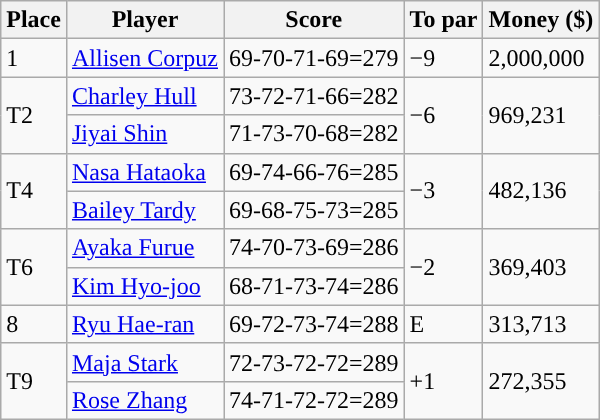<table class="wikitable defaultcenter col2left col5right">
<tr>
<th>Place</th>
<th>Player</th>
<th>Score</th>
<th>To par</th>
<th>Money ($)</th>
</tr>
<tr>
<td>1</td>
<td> <a href='#'>Allisen Corpuz</a></td>
<td>69-70-71-69=279</td>
<td>−9</td>
<td>2,000,000</td>
</tr>
<tr>
<td rowspan=2>T2</td>
<td> <a href='#'>Charley Hull</a></td>
<td>73-72-71-66=282</td>
<td rowspan=2>−6</td>
<td rowspan=2>969,231</td>
</tr>
<tr>
<td style="text-align: left"> <a href='#'>Jiyai Shin</a></td>
<td>71-73-70-68=282</td>
</tr>
<tr>
<td rowspan=2>T4</td>
<td> <a href='#'>Nasa Hataoka</a></td>
<td>69-74-66-76=285</td>
<td rowspan=2>−3</td>
<td rowspan=2>482,136</td>
</tr>
<tr>
<td style="text-align: left"> <a href='#'>Bailey Tardy</a></td>
<td>69-68-75-73=285</td>
</tr>
<tr>
<td rowspan=2>T6</td>
<td> <a href='#'>Ayaka Furue</a></td>
<td>74-70-73-69=286</td>
<td rowspan=2>−2</td>
<td rowspan=2>369,403</td>
</tr>
<tr>
<td style="text-align: left"> <a href='#'>Kim Hyo-joo</a></td>
<td>68-71-73-74=286</td>
</tr>
<tr>
<td>8</td>
<td> <a href='#'>Ryu Hae-ran</a></td>
<td>69-72-73-74=288</td>
<td>E</td>
<td>313,713</td>
</tr>
<tr>
<td rowspan=2>T9</td>
<td> <a href='#'>Maja Stark</a></td>
<td>72-73-72-72=289</td>
<td rowspan=2>+1</td>
<td rowspan=2>272,355</td>
</tr>
<tr>
<td style="text-align: left"> <a href='#'>Rose Zhang</a></td>
<td>74-71-72-72=289</td>
</tr>
</table>
